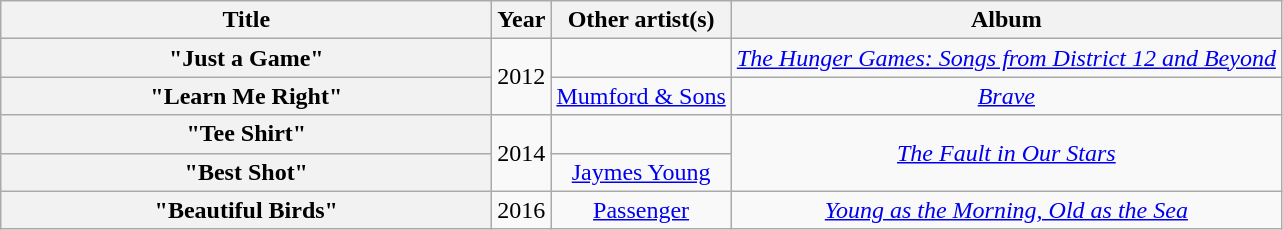<table class="wikitable plainrowheaders" style="text-align:center;">
<tr>
<th scope="col" style="width:20em;">Title</th>
<th scope="col" style="width:1em;">Year</th>
<th scope="col">Other artist(s)</th>
<th scope="col">Album</th>
</tr>
<tr>
<th scope="row">"Just a Game"</th>
<td rowspan="2">2012</td>
<td></td>
<td><em><a href='#'>The Hunger Games: Songs from District 12 and Beyond</a></em></td>
</tr>
<tr>
<th scope="row">"Learn Me Right"</th>
<td><a href='#'>Mumford & Sons</a></td>
<td><em><a href='#'>Brave</a></em></td>
</tr>
<tr>
<th scope="row">"Tee Shirt"</th>
<td rowspan="2">2014</td>
<td></td>
<td rowspan="2"><em><a href='#'>The Fault in Our Stars</a></em></td>
</tr>
<tr>
<th scope="row">"Best Shot"</th>
<td><a href='#'>Jaymes Young</a></td>
</tr>
<tr>
<th scope="row">"Beautiful Birds"</th>
<td>2016</td>
<td><a href='#'>Passenger</a></td>
<td><em><a href='#'>Young as the Morning, Old as the Sea</a></em></td>
</tr>
</table>
